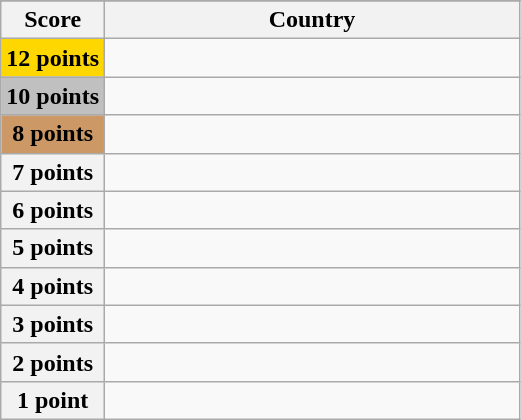<table class="wikitable">
<tr>
</tr>
<tr>
<th scope="col" width="20%">Score</th>
<th scope="col">Country</th>
</tr>
<tr>
<th scope="row" style="background:gold">12 points</th>
<td></td>
</tr>
<tr>
<th scope="row" style="background:silver">10 points</th>
<td></td>
</tr>
<tr>
<th scope="row" style="background:#CC9966">8 points</th>
<td></td>
</tr>
<tr>
<th scope="row">7 points</th>
<td></td>
</tr>
<tr>
<th scope="row">6 points</th>
<td></td>
</tr>
<tr>
<th scope="row">5 points</th>
<td></td>
</tr>
<tr>
<th scope="row">4 points</th>
<td></td>
</tr>
<tr>
<th scope="row">3 points</th>
<td></td>
</tr>
<tr>
<th scope="row">2 points</th>
<td></td>
</tr>
<tr>
<th scope="row">1 point</th>
<td></td>
</tr>
</table>
